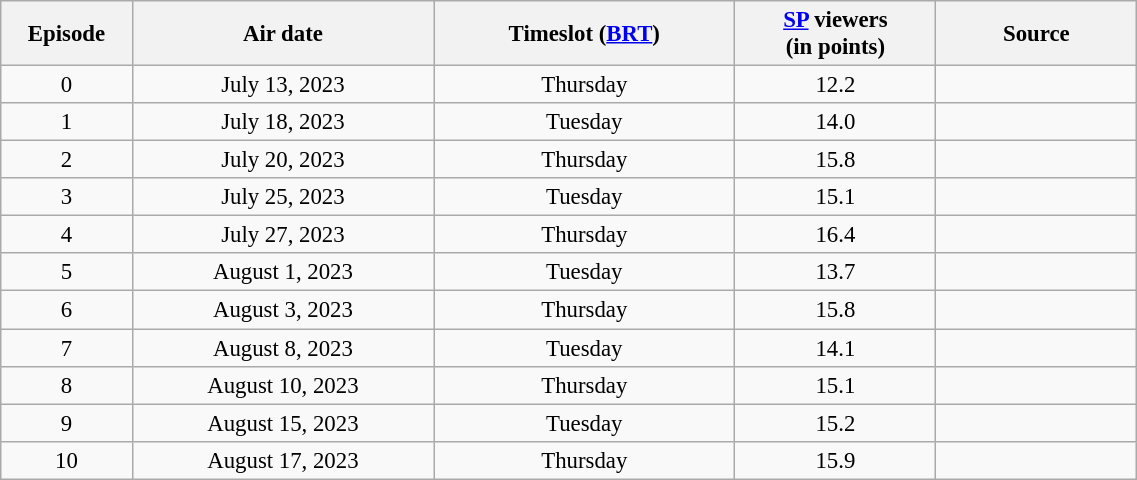<table class="wikitable sortable" style="text-align:center; font-size:95%; width: 60%">
<tr>
<th width="05.0%">Episode</th>
<th width="15.0%">Air date</th>
<th width="15.0%">Timeslot (<a href='#'>BRT</a>)</th>
<th width="10.0%"><a href='#'>SP</a> viewers<br>(in points)</th>
<th width="10.0%">Source</th>
</tr>
<tr>
<td>0</td>
<td>July 13, 2023</td>
<td>Thursday </td>
<td>12.2</td>
<td></td>
</tr>
<tr>
<td>1</td>
<td>July 18, 2023</td>
<td>Tuesday </td>
<td>14.0</td>
<td></td>
</tr>
<tr>
<td>2</td>
<td>July 20, 2023</td>
<td>Thursday </td>
<td>15.8</td>
<td></td>
</tr>
<tr>
<td>3</td>
<td>July 25, 2023</td>
<td>Tuesday </td>
<td>15.1</td>
<td></td>
</tr>
<tr>
<td>4</td>
<td>July 27, 2023</td>
<td>Thursday </td>
<td>16.4</td>
<td></td>
</tr>
<tr>
<td>5</td>
<td>August 1, 2023</td>
<td>Tuesday </td>
<td>13.7</td>
<td></td>
</tr>
<tr>
<td>6</td>
<td>August 3, 2023</td>
<td>Thursday </td>
<td>15.8</td>
<td></td>
</tr>
<tr>
<td>7</td>
<td>August 8, 2023</td>
<td>Tuesday </td>
<td>14.1</td>
<td></td>
</tr>
<tr>
<td>8</td>
<td>August 10, 2023</td>
<td>Thursday </td>
<td>15.1</td>
<td></td>
</tr>
<tr>
<td>9</td>
<td>August 15, 2023</td>
<td>Tuesday </td>
<td>15.2</td>
<td></td>
</tr>
<tr>
<td>10</td>
<td>August 17, 2023</td>
<td>Thursday </td>
<td>15.9</td>
<td></td>
</tr>
</table>
